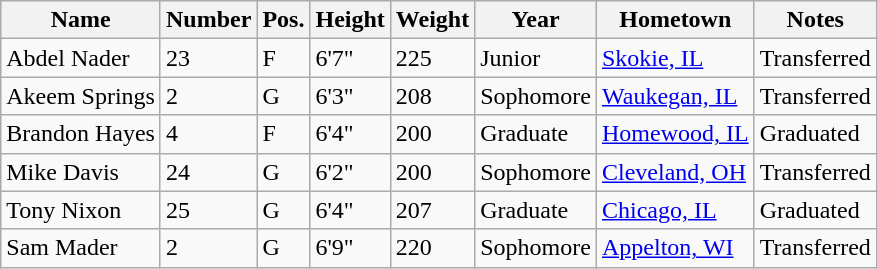<table class="wikitable sortable" border="1">
<tr>
<th>Name</th>
<th>Number</th>
<th>Pos.</th>
<th>Height</th>
<th>Weight</th>
<th>Year</th>
<th>Hometown</th>
<th class="unsortable">Notes</th>
</tr>
<tr>
<td>Abdel Nader</td>
<td>23</td>
<td>F</td>
<td>6'7"</td>
<td>225</td>
<td>Junior</td>
<td><a href='#'>Skokie, IL</a></td>
<td>Transferred</td>
</tr>
<tr>
<td>Akeem Springs</td>
<td>2</td>
<td>G</td>
<td>6'3"</td>
<td>208</td>
<td>Sophomore</td>
<td><a href='#'>Waukegan, IL</a></td>
<td>Transferred</td>
</tr>
<tr>
<td>Brandon Hayes</td>
<td>4</td>
<td>F</td>
<td>6'4"</td>
<td>200</td>
<td>Graduate</td>
<td><a href='#'>Homewood, IL</a></td>
<td>Graduated</td>
</tr>
<tr>
<td>Mike Davis</td>
<td>24</td>
<td>G</td>
<td>6'2"</td>
<td>200</td>
<td>Sophomore</td>
<td><a href='#'> Cleveland, OH</a></td>
<td>Transferred</td>
</tr>
<tr>
<td>Tony Nixon</td>
<td>25</td>
<td>G</td>
<td>6'4"</td>
<td>207</td>
<td>Graduate</td>
<td><a href='#'> Chicago, IL</a></td>
<td>Graduated</td>
</tr>
<tr>
<td>Sam Mader</td>
<td>2</td>
<td>G</td>
<td>6'9"</td>
<td>220</td>
<td>Sophomore</td>
<td><a href='#'>Appelton, WI</a></td>
<td>Transferred</td>
</tr>
</table>
